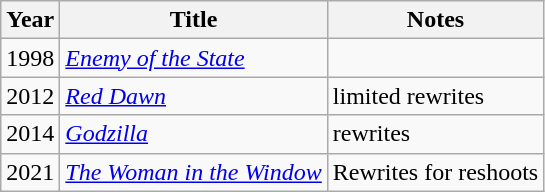<table class="wikitable">
<tr>
<th>Year</th>
<th>Title</th>
<th>Notes</th>
</tr>
<tr>
<td>1998</td>
<td><em><a href='#'>Enemy of the State</a></em></td>
<td></td>
</tr>
<tr>
<td>2012</td>
<td><em><a href='#'>Red Dawn</a></em></td>
<td>limited rewrites</td>
</tr>
<tr>
<td>2014</td>
<td><em><a href='#'>Godzilla</a></em></td>
<td>rewrites</td>
</tr>
<tr>
<td>2021</td>
<td><a href='#'><em>The Woman in the Window</em></a></td>
<td>Rewrites for reshoots</td>
</tr>
</table>
